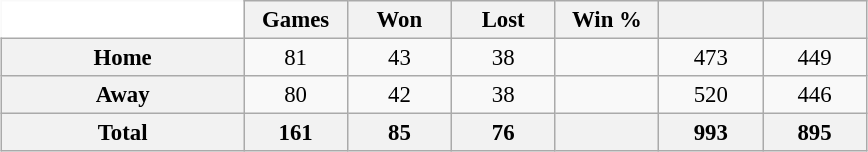<table class="wikitable" style="font-size:95%; text-align:center; width:38em; border:0;margin: 0.5em auto;">
<tr>
<td width="28%" style="background:#fff;border:0;"></td>
<th width="12%">Games</th>
<th width="12%">Won</th>
<th width="12%">Lost</th>
<th width="12%">Win %</th>
<th width="12%"></th>
<th width="12%"></th>
</tr>
<tr>
<th>Home</th>
<td>81</td>
<td>43</td>
<td>38</td>
<td></td>
<td>473</td>
<td>449</td>
</tr>
<tr>
<th>Away</th>
<td>80</td>
<td>42</td>
<td>38</td>
<td></td>
<td>520</td>
<td>446</td>
</tr>
<tr>
<th>Total</th>
<th>161</th>
<th>85</th>
<th>76</th>
<th></th>
<th>993</th>
<th>895</th>
</tr>
</table>
